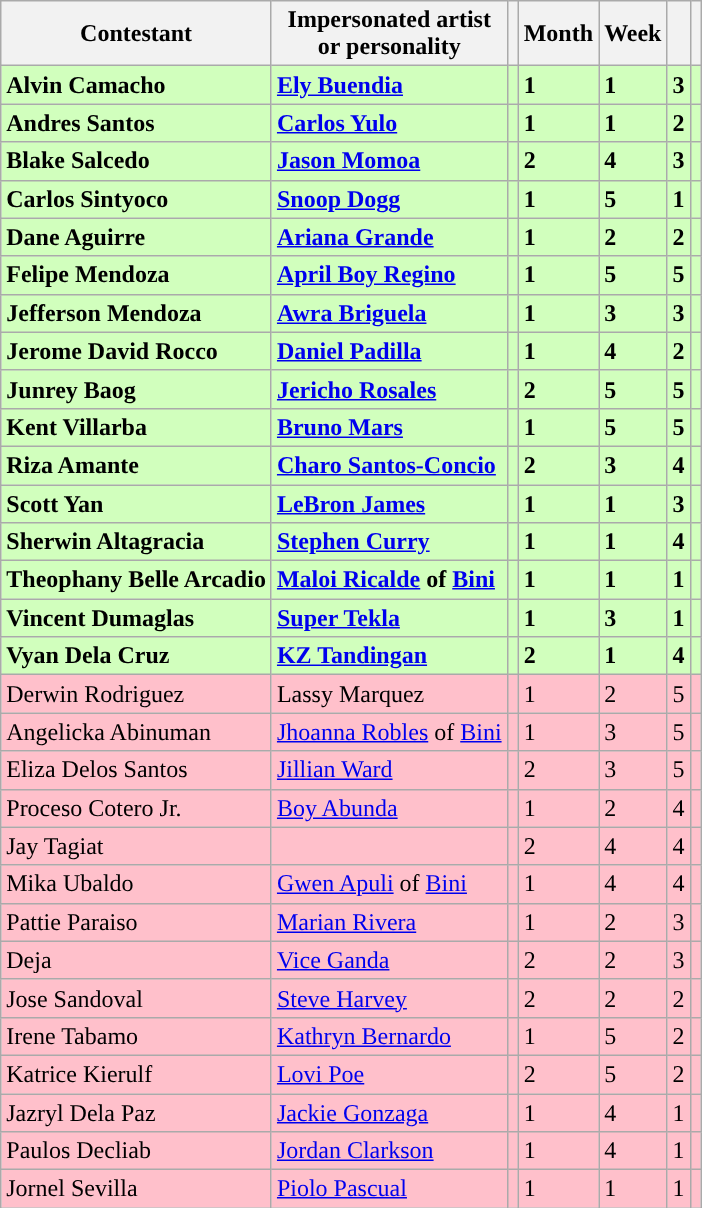<table class="wikitable collapsible ">
<tr>
<th>Contestant</th>
<th>Impersonated artist<br>or personality</th>
<th></th>
<th>Month</th>
<th>Week</th>
<th></th>
<th></th>
</tr>
<tr style="background:#D1FFBD;">
<td><strong>Alvin Camacho</strong></td>
<td><strong><a href='#'>Ely Buendia</a></strong></td>
<td><strong></strong></td>
<td><strong>1</strong></td>
<td><strong>1</strong></td>
<td><strong>3</strong></td>
<td><strong></strong></td>
</tr>
<tr style="background:#D1FFBD;">
<td><strong>Andres Santos</strong></td>
<td><strong><a href='#'>Carlos Yulo</a></strong></td>
<td><strong></strong></td>
<td><strong>1</strong></td>
<td><strong>1</strong></td>
<td><strong>2</strong></td>
<td><strong></strong></td>
</tr>
<tr style="background:#D1FFBD;">
<td><strong>Blake Salcedo</strong></td>
<td><strong><a href='#'>Jason Momoa</a></strong></td>
<td><strong></strong></td>
<td><strong>2</strong></td>
<td><strong>4</strong></td>
<td><strong>3</strong></td>
<td><strong></strong></td>
</tr>
<tr style="background:#D1FFBD;">
<td><strong>Carlos Sintyoco</strong></td>
<td><strong><a href='#'>Snoop Dogg</a></strong></td>
<td><strong></strong></td>
<td><strong>1</strong></td>
<td><strong>5</strong></td>
<td><strong>1</strong></td>
<td><strong></strong></td>
</tr>
<tr style="background:#D1FFBD;">
<td><strong>Dane Aguirre</strong></td>
<td><strong><a href='#'>Ariana Grande</a></strong></td>
<td><strong></strong></td>
<td><strong>1</strong></td>
<td><strong>2</strong></td>
<td><strong>2</strong></td>
<td><strong></strong></td>
</tr>
<tr style="background:#D1FFBD;">
<td><strong>Felipe Mendoza</strong></td>
<td><strong><a href='#'>April Boy Regino</a></strong></td>
<td><strong></strong></td>
<td><strong>1</strong></td>
<td><strong>5</strong></td>
<td><strong>5</strong></td>
<td><strong></strong></td>
</tr>
<tr style="background:#D1FFBD;">
<td><strong>Jefferson Mendoza</strong></td>
<td><strong><a href='#'>Awra Briguela</a></strong></td>
<td><strong></strong></td>
<td><strong>1</strong></td>
<td><strong>3</strong></td>
<td><strong>3</strong></td>
<td><strong></strong></td>
</tr>
<tr style="background:#D1FFBD;">
<td><strong>Jerome David Rocco</strong></td>
<td><strong><a href='#'>Daniel Padilla</a></strong></td>
<td><strong></strong></td>
<td><strong>1</strong></td>
<td><strong>4</strong></td>
<td><strong>2</strong></td>
<td><strong></strong></td>
</tr>
<tr style="background:#D1FFBD;">
<td><strong>Junrey Baog</strong></td>
<td><strong><a href='#'>Jericho Rosales</a></strong></td>
<td><strong></strong></td>
<td><strong>2</strong></td>
<td><strong>5</strong></td>
<td><strong>5</strong></td>
<td><strong></strong></td>
</tr>
<tr style="background:#D1FFBD;">
<td><strong>Kent Villarba</strong></td>
<td><strong><a href='#'>Bruno Mars</a></strong></td>
<td><strong></strong></td>
<td><strong>1</strong></td>
<td><strong>5</strong></td>
<td><strong>5</strong></td>
<td><strong></strong></td>
</tr>
<tr style="background:#D1FFBD;">
<td><strong>Riza Amante</strong></td>
<td><strong><a href='#'>Charo Santos-Concio</a></strong></td>
<td><strong></strong></td>
<td><strong>2</strong></td>
<td><strong>3</strong></td>
<td><strong>4</strong></td>
<td><strong></strong></td>
</tr>
<tr style="background:#D1FFBD;">
<td><strong>Scott Yan</strong></td>
<td><strong><a href='#'>LeBron James</a></strong></td>
<td><strong></strong></td>
<td><strong>1</strong></td>
<td><strong>1</strong></td>
<td><strong>3</strong></td>
<td><strong></strong></td>
</tr>
<tr style="background:#D1FFBD;">
<td><strong>Sherwin Altagracia</strong></td>
<td><strong><a href='#'>Stephen Curry</a></strong></td>
<td><strong></strong></td>
<td><strong>1</strong></td>
<td><strong>1</strong></td>
<td><strong>4</strong></td>
<td><strong></strong></td>
</tr>
<tr style="background:#D1FFBD;">
<td><strong>Theophany Belle Arcadio</strong></td>
<td><strong><a href='#'>Maloi Ricalde</a> of <a href='#'>Bini</a></strong></td>
<td><strong></strong></td>
<td><strong>1</strong></td>
<td><strong>1</strong></td>
<td><strong>1</strong></td>
<td><strong></strong></td>
</tr>
<tr style="background:#D1FFBD;">
<td><strong>Vincent Dumaglas</strong></td>
<td><strong><a href='#'>Super Tekla</a></strong></td>
<td><strong></strong></td>
<td><strong>1</strong></td>
<td><strong>3</strong></td>
<td><strong>1</strong></td>
<td><strong></strong></td>
</tr>
<tr style="background:#D1FFBD;">
<td><strong>Vyan Dela Cruz</strong></td>
<td><strong><a href='#'>KZ Tandingan</a></strong></td>
<td><strong></strong></td>
<td><strong>2</strong></td>
<td><strong>1</strong></td>
<td><strong>4</strong></td>
<td><strong></strong></td>
</tr>
<tr style="background:pink;">
<td>Derwin Rodriguez</td>
<td>Lassy Marquez</td>
<td></td>
<td>1</td>
<td>2</td>
<td>5</td>
<td></td>
</tr>
<tr style="background:pink;">
<td>Angelicka Abinuman</td>
<td><a href='#'>Jhoanna Robles</a> of <a href='#'>Bini</a></td>
<td></td>
<td>1</td>
<td>3</td>
<td>5</td>
<td></td>
</tr>
<tr style="background:pink;">
<td>Eliza Delos Santos</td>
<td><a href='#'>Jillian Ward</a></td>
<td></td>
<td>2</td>
<td>3</td>
<td>5</td>
<td></td>
</tr>
<tr style="background:pink;">
<td>Proceso Cotero Jr.</td>
<td><a href='#'>Boy Abunda</a></td>
<td></td>
<td>1</td>
<td>2</td>
<td>4</td>
<td></td>
</tr>
<tr style="background:pink;">
<td>Jay Tagiat</td>
<td></td>
<td></td>
<td>2</td>
<td>4</td>
<td>4</td>
<td></td>
</tr>
<tr style="background:pink;">
<td>Mika Ubaldo</td>
<td><a href='#'>Gwen Apuli</a> of <a href='#'>Bini</a></td>
<td></td>
<td>1</td>
<td>4</td>
<td>4</td>
<td></td>
</tr>
<tr style="background:pink;">
<td>Pattie Paraiso</td>
<td><a href='#'>Marian Rivera</a></td>
<td></td>
<td>1</td>
<td>2</td>
<td>3</td>
<td></td>
</tr>
<tr style="background:pink;">
<td>Deja</td>
<td><a href='#'>Vice Ganda</a></td>
<td></td>
<td>2</td>
<td>2</td>
<td>3</td>
<td></td>
</tr>
<tr style="background:pink;">
<td>Jose Sandoval</td>
<td><a href='#'>Steve Harvey</a></td>
<td></td>
<td>2</td>
<td>2</td>
<td>2</td>
<td></td>
</tr>
<tr style="background:pink;">
<td>Irene Tabamo</td>
<td><a href='#'>Kathryn Bernardo</a></td>
<td></td>
<td>1</td>
<td>5</td>
<td>2</td>
<td></td>
</tr>
<tr style="background:pink;">
<td>Katrice Kierulf</td>
<td><a href='#'>Lovi Poe</a></td>
<td></td>
<td>2</td>
<td>5</td>
<td>2</td>
<td></td>
</tr>
<tr style="background:pink;">
<td>Jazryl Dela Paz</td>
<td><a href='#'>Jackie Gonzaga</a></td>
<td></td>
<td>1</td>
<td>4</td>
<td>1</td>
<td></td>
</tr>
<tr style="background:pink;">
<td>Paulos Decliab</td>
<td><a href='#'>Jordan Clarkson</a></td>
<td></td>
<td>1</td>
<td>4</td>
<td>1</td>
<td></td>
</tr>
<tr style="background:pink;">
<td>Jornel Sevilla</td>
<td><a href='#'>Piolo Pascual</a></td>
<td></td>
<td>1</td>
<td>1</td>
<td>1</td>
<td></td>
</tr>
</table>
